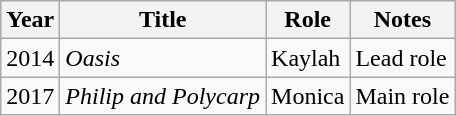<table class="wikitable sortable">
<tr>
<th>Year</th>
<th>Title</th>
<th>Role</th>
<th>Notes</th>
</tr>
<tr>
<td>2014</td>
<td><em>Oasis</em></td>
<td>Kaylah</td>
<td>Lead role</td>
</tr>
<tr>
<td>2017</td>
<td><em>Philip and Polycarp</em></td>
<td>Monica</td>
<td>Main role</td>
</tr>
</table>
